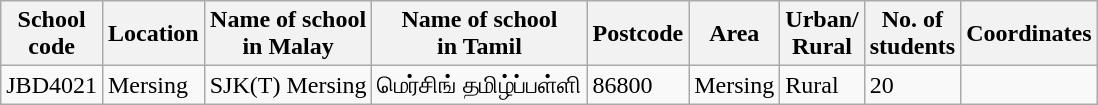<table class="wikitable sortable">
<tr>
<th>School<br>code</th>
<th>Location</th>
<th>Name of school<br>in Malay</th>
<th>Name of school<br>in Tamil</th>
<th>Postcode</th>
<th>Area</th>
<th>Urban/<br>Rural</th>
<th>No. of<br>students</th>
<th>Coordinates</th>
</tr>
<tr>
<td>JBD4021</td>
<td>Mersing</td>
<td>SJK(T) Mersing</td>
<td>மெர்சிங் தமிழ்ப்பள்ளி</td>
<td>86800</td>
<td>Mersing</td>
<td>Rural</td>
<td>20</td>
<td></td>
</tr>
</table>
